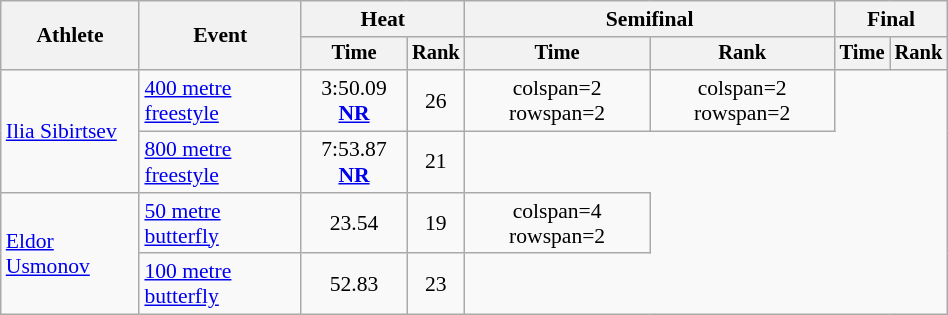<table class="wikitable" style="text-align:center; font-size:90%; width:50%;">
<tr>
<th rowspan="2">Athlete</th>
<th rowspan="2">Event</th>
<th colspan="2">Heat</th>
<th colspan="2">Semifinal</th>
<th colspan="2">Final</th>
</tr>
<tr style="font-size:95%">
<th>Time</th>
<th>Rank</th>
<th>Time</th>
<th>Rank</th>
<th>Time</th>
<th>Rank</th>
</tr>
<tr align=center>
<td align=left rowspan=2><a href='#'>Ilia Sibirtsev</a></td>
<td align=left><a href='#'>400 metre freestyle</a></td>
<td>3:50.09 <strong><a href='#'>NR</a></strong></td>
<td>26</td>
<td>colspan=2 rowspan=2</td>
<td>colspan=2  rowspan=2 </td>
</tr>
<tr align=center>
<td align=left><a href='#'>800 metre freestyle</a></td>
<td>7:53.87  <strong><a href='#'>NR</a></strong></td>
<td>21</td>
</tr>
<tr align=center>
<td align=left rowspan=2><a href='#'>Eldor Usmonov</a></td>
<td align=left><a href='#'>50 metre butterfly</a></td>
<td>23.54</td>
<td>19</td>
<td>colspan=4  rowspan=2 </td>
</tr>
<tr align=center>
<td align=left><a href='#'>100 metre butterfly</a></td>
<td>52.83</td>
<td>23</td>
</tr>
</table>
